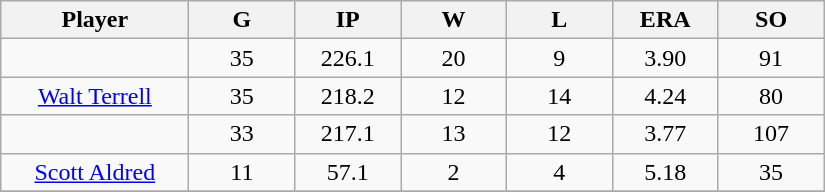<table class="wikitable sortable">
<tr>
<th bgcolor="#DDDDFF" width="16%">Player</th>
<th bgcolor="#DDDDFF" width="9%">G</th>
<th bgcolor="#DDDDFF" width="9%">IP</th>
<th bgcolor="#DDDDFF" width="9%">W</th>
<th bgcolor="#DDDDFF" width="9%">L</th>
<th bgcolor="#DDDDFF" width="9%">ERA</th>
<th bgcolor="#DDDDFF" width="9%">SO</th>
</tr>
<tr align="center">
<td></td>
<td>35</td>
<td>226.1</td>
<td>20</td>
<td>9</td>
<td>3.90</td>
<td>91</td>
</tr>
<tr align="center">
<td><a href='#'>Walt Terrell</a></td>
<td>35</td>
<td>218.2</td>
<td>12</td>
<td>14</td>
<td>4.24</td>
<td>80</td>
</tr>
<tr align="center">
<td></td>
<td>33</td>
<td>217.1</td>
<td>13</td>
<td>12</td>
<td>3.77</td>
<td>107</td>
</tr>
<tr align="center">
<td><a href='#'>Scott Aldred</a></td>
<td>11</td>
<td>57.1</td>
<td>2</td>
<td>4</td>
<td>5.18</td>
<td>35</td>
</tr>
<tr align="center">
</tr>
</table>
